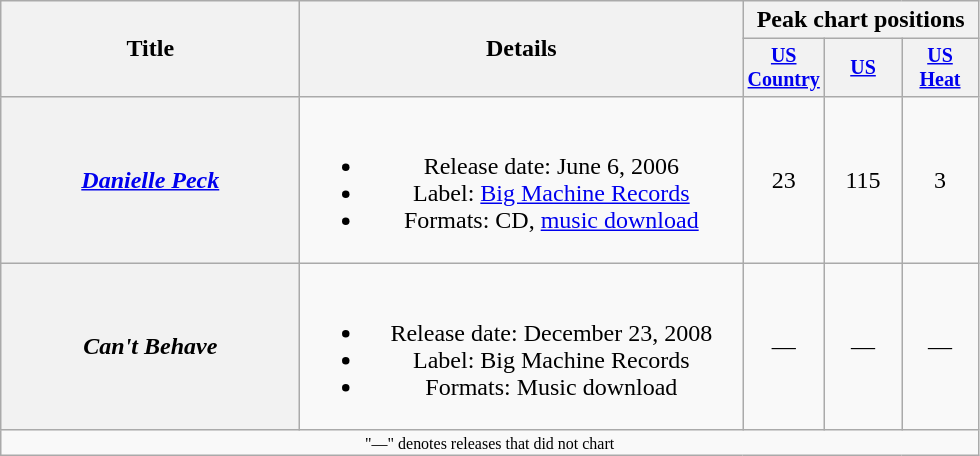<table class="wikitable plainrowheaders" style="text-align:center;">
<tr>
<th rowspan="2" style="width:12em;">Title</th>
<th rowspan="2" style="width:18em;">Details</th>
<th colspan="3">Peak chart positions</th>
</tr>
<tr style="font-size:smaller;">
<th style="width:45px;"><a href='#'>US Country</a><br></th>
<th style="width:45px;"><a href='#'>US</a><br></th>
<th style="width:45px;"><a href='#'>US<br>Heat</a><br></th>
</tr>
<tr>
<th scope="row"><em><a href='#'>Danielle Peck</a></em></th>
<td><br><ul><li>Release date: June 6, 2006</li><li>Label: <a href='#'>Big Machine Records</a></li><li>Formats: CD, <a href='#'>music download</a></li></ul></td>
<td>23</td>
<td>115</td>
<td>3</td>
</tr>
<tr>
<th scope="row"><em>Can't Behave</em></th>
<td><br><ul><li>Release date: December 23, 2008</li><li>Label: Big Machine Records</li><li>Formats: Music download</li></ul></td>
<td>—</td>
<td>—</td>
<td>—</td>
</tr>
<tr>
<td colspan="10" style="font-size:8pt">"—" denotes releases that did not chart</td>
</tr>
</table>
